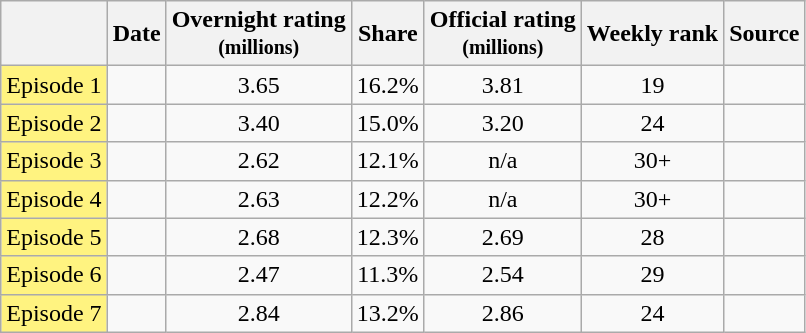<table class="wikitable" style="text-align:center">
<tr>
<th></th>
<th>Date</th>
<th>Overnight rating<br><small>(millions)</small></th>
<th>Share</th>
<th>Official rating<br><small>(millions)</small></th>
<th>Weekly rank</th>
<th>Source</th>
</tr>
<tr>
<td style="background:#FFF380">Episode 1</td>
<td></td>
<td>3.65</td>
<td>16.2%</td>
<td>3.81</td>
<td>19</td>
<td></td>
</tr>
<tr>
<td style="background:#FFF380">Episode  2</td>
<td></td>
<td>3.40</td>
<td>15.0%</td>
<td>3.20</td>
<td>24</td>
<td></td>
</tr>
<tr>
<td style="background:#FFF380">Episode 3</td>
<td></td>
<td>2.62</td>
<td>12.1%</td>
<td>n/a</td>
<td>30+</td>
<td></td>
</tr>
<tr>
<td style="background:#FFF380">Episode 4</td>
<td></td>
<td>2.63</td>
<td>12.2%</td>
<td>n/a</td>
<td>30+</td>
<td></td>
</tr>
<tr>
<td style="background:#FFF380">Episode 5</td>
<td></td>
<td>2.68</td>
<td>12.3%</td>
<td>2.69</td>
<td>28</td>
<td></td>
</tr>
<tr>
<td style="background:#FFF380">Episode 6</td>
<td></td>
<td>2.47</td>
<td>11.3%</td>
<td>2.54</td>
<td>29</td>
<td></td>
</tr>
<tr>
<td style="background:#FFF380">Episode 7</td>
<td></td>
<td>2.84</td>
<td>13.2%</td>
<td>2.86</td>
<td>24</td>
<td></td>
</tr>
</table>
